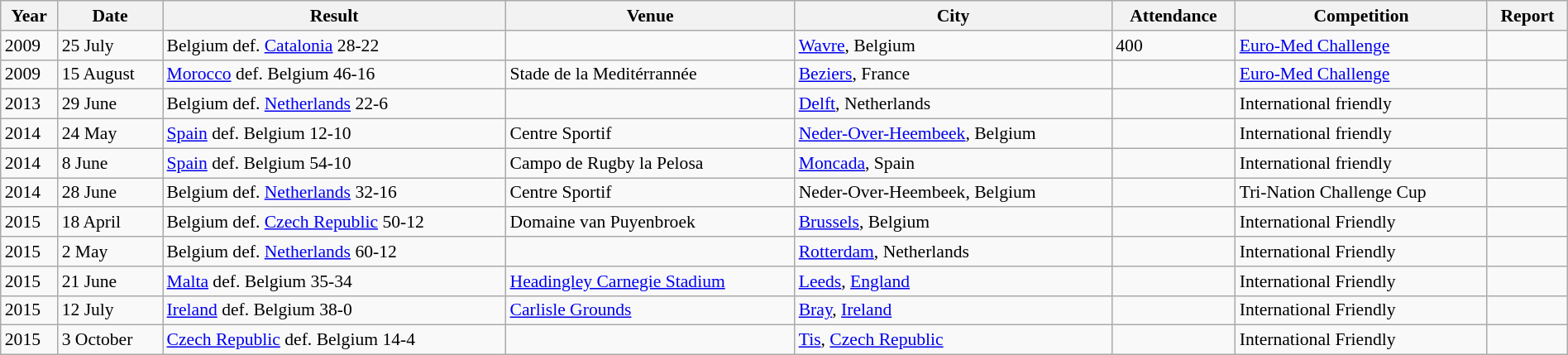<table class="wikitable" style="font-size:90%; width: 100%">
<tr>
<th>Year</th>
<th>Date</th>
<th>Result</th>
<th>Venue</th>
<th>City</th>
<th>Attendance</th>
<th>Competition</th>
<th>Report</th>
</tr>
<tr>
<td>2009</td>
<td>25 July</td>
<td>Belgium def. <a href='#'>Catalonia</a> 28-22</td>
<td></td>
<td><a href='#'>Wavre</a>, Belgium</td>
<td>400</td>
<td><a href='#'>Euro-Med Challenge</a></td>
<td></td>
</tr>
<tr>
<td>2009</td>
<td>15 August</td>
<td><a href='#'>Morocco</a> def. Belgium 46-16</td>
<td>Stade de la Meditérrannée</td>
<td><a href='#'>Beziers</a>, France</td>
<td></td>
<td><a href='#'>Euro-Med Challenge</a></td>
<td></td>
</tr>
<tr>
<td>2013</td>
<td>29 June</td>
<td>Belgium def. <a href='#'>Netherlands</a> 22-6</td>
<td></td>
<td><a href='#'>Delft</a>, Netherlands</td>
<td></td>
<td>International friendly</td>
<td></td>
</tr>
<tr>
<td>2014</td>
<td>24 May</td>
<td><a href='#'>Spain</a> def. Belgium 12-10</td>
<td>Centre Sportif</td>
<td><a href='#'>Neder-Over-Heembeek</a>, Belgium</td>
<td></td>
<td>International friendly</td>
<td></td>
</tr>
<tr>
<td>2014</td>
<td>8 June</td>
<td><a href='#'>Spain</a> def. Belgium 54-10</td>
<td>Campo de Rugby la Pelosa</td>
<td><a href='#'>Moncada</a>, Spain</td>
<td></td>
<td>International friendly</td>
<td></td>
</tr>
<tr>
<td>2014</td>
<td>28 June</td>
<td>Belgium def. <a href='#'>Netherlands</a> 32-16</td>
<td>Centre Sportif</td>
<td>Neder-Over-Heembeek, Belgium</td>
<td></td>
<td>Tri-Nation Challenge Cup</td>
<td></td>
</tr>
<tr>
<td>2015</td>
<td>18 April</td>
<td>Belgium def. <a href='#'>Czech Republic</a> 50-12</td>
<td>Domaine van Puyenbroek</td>
<td><a href='#'>Brussels</a>, Belgium</td>
<td></td>
<td>International Friendly</td>
<td></td>
</tr>
<tr>
<td>2015</td>
<td>2 May</td>
<td>Belgium def. <a href='#'>Netherlands</a> 60-12</td>
<td></td>
<td><a href='#'>Rotterdam</a>, Netherlands</td>
<td></td>
<td>International Friendly</td>
<td></td>
</tr>
<tr>
<td>2015</td>
<td>21 June</td>
<td><a href='#'>Malta</a> def. Belgium 35-34</td>
<td><a href='#'>Headingley Carnegie Stadium</a></td>
<td><a href='#'>Leeds</a>, <a href='#'>England</a></td>
<td></td>
<td>International Friendly</td>
<td></td>
</tr>
<tr>
<td>2015</td>
<td>12 July</td>
<td><a href='#'>Ireland</a> def. Belgium 38-0</td>
<td><a href='#'>Carlisle Grounds</a></td>
<td><a href='#'>Bray</a>, <a href='#'>Ireland</a></td>
<td></td>
<td>International Friendly</td>
<td></td>
</tr>
<tr>
<td>2015</td>
<td>3 October</td>
<td><a href='#'>Czech Republic</a> def. Belgium 14-4</td>
<td></td>
<td><a href='#'>Tis</a>, <a href='#'>Czech Republic</a></td>
<td></td>
<td>International Friendly</td>
<td></td>
</tr>
</table>
